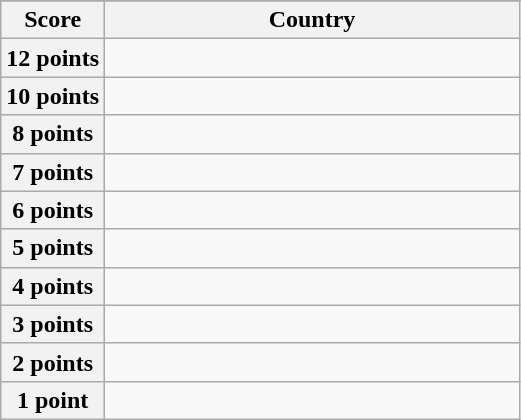<table class="wikitable">
<tr>
</tr>
<tr>
<th scope="col" width="20%">Score</th>
<th scope="col">Country</th>
</tr>
<tr>
<th scope="row">12 points</th>
<td></td>
</tr>
<tr>
<th scope="row">10 points</th>
<td></td>
</tr>
<tr>
<th scope="row">8 points</th>
<td></td>
</tr>
<tr>
<th scope="row">7 points</th>
<td></td>
</tr>
<tr>
<th scope="row">6 points</th>
<td></td>
</tr>
<tr>
<th scope="row">5 points</th>
<td></td>
</tr>
<tr>
<th scope="row">4 points</th>
<td></td>
</tr>
<tr>
<th scope="row">3 points</th>
<td></td>
</tr>
<tr>
<th scope="row">2 points</th>
<td></td>
</tr>
<tr>
<th scope="row">1 point</th>
<td></td>
</tr>
</table>
